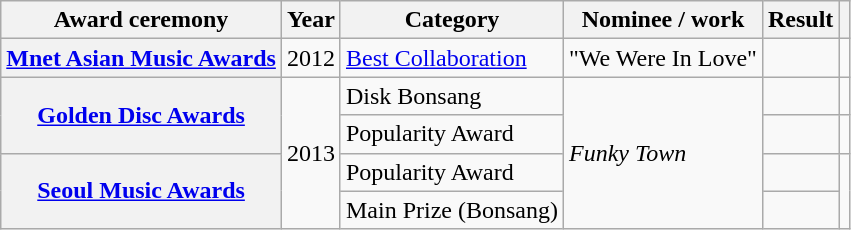<table class="wikitable plainrowheaders">
<tr>
<th>Award ceremony</th>
<th>Year</th>
<th>Category</th>
<th>Nominee / work</th>
<th>Result</th>
<th></th>
</tr>
<tr>
<th scope="row"><a href='#'>Mnet Asian Music Awards</a></th>
<td>2012</td>
<td><a href='#'>Best Collaboration</a></td>
<td>"We Were In Love"</td>
<td></td>
<td></td>
</tr>
<tr>
<th rowspan="2" scope="row"><a href='#'>Golden Disc Awards</a></th>
<td rowspan="4">2013</td>
<td>Disk Bonsang</td>
<td rowspan="4"><em>Funky Town</em></td>
<td></td>
<td></td>
</tr>
<tr>
<td>Popularity Award</td>
<td></td>
<td></td>
</tr>
<tr>
<th rowspan="2" scope="row"><a href='#'>Seoul Music Awards</a></th>
<td>Popularity Award</td>
<td></td>
<td rowspan="2"></td>
</tr>
<tr>
<td>Main Prize (Bonsang)</td>
<td></td>
</tr>
</table>
